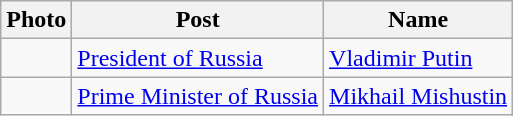<table class=wikitable>
<tr>
<th>Photo</th>
<th>Post</th>
<th>Name</th>
</tr>
<tr>
<td></td>
<td><a href='#'>President of Russia</a></td>
<td><a href='#'>Vladimir Putin</a></td>
</tr>
<tr>
<td></td>
<td><a href='#'>Prime Minister of Russia</a></td>
<td><a href='#'>Mikhail Mishustin</a></td>
</tr>
</table>
